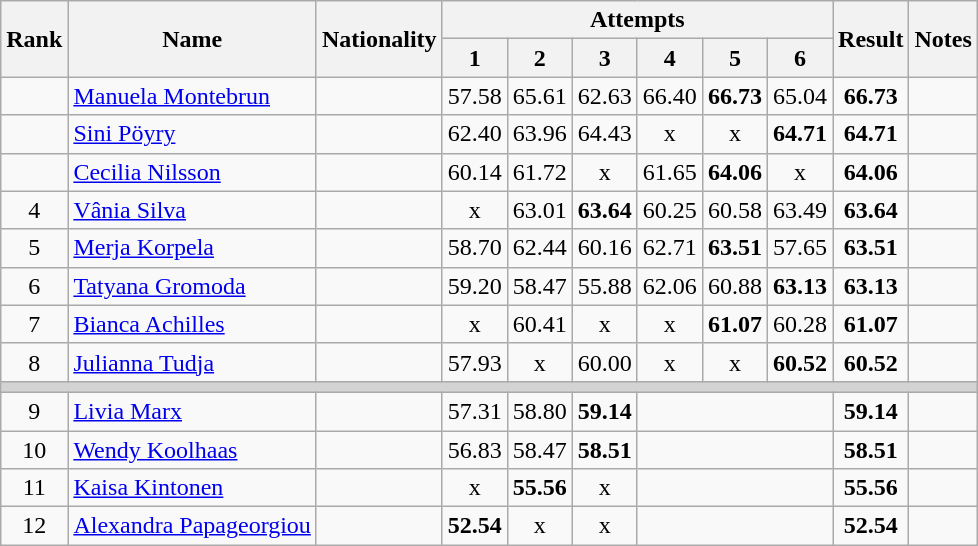<table class="wikitable sortable" style="text-align:center">
<tr>
<th rowspan=2>Rank</th>
<th rowspan=2>Name</th>
<th rowspan=2>Nationality</th>
<th colspan=6>Attempts</th>
<th rowspan=2>Result</th>
<th rowspan=2>Notes</th>
</tr>
<tr>
<th>1</th>
<th>2</th>
<th>3</th>
<th>4</th>
<th>5</th>
<th>6</th>
</tr>
<tr>
<td></td>
<td align=left><a href='#'>Manuela Montebrun</a></td>
<td align=left></td>
<td>57.58</td>
<td>65.61</td>
<td>62.63</td>
<td>66.40</td>
<td><strong>66.73</strong></td>
<td>65.04</td>
<td><strong>66.73</strong></td>
<td></td>
</tr>
<tr>
<td></td>
<td align=left><a href='#'>Sini Pöyry</a></td>
<td align=left></td>
<td>62.40</td>
<td>63.96</td>
<td>64.43</td>
<td>x</td>
<td>x</td>
<td><strong>64.71</strong></td>
<td><strong>64.71</strong></td>
<td></td>
</tr>
<tr>
<td></td>
<td align=left><a href='#'>Cecilia Nilsson</a></td>
<td align=left></td>
<td>60.14</td>
<td>61.72</td>
<td>x</td>
<td>61.65</td>
<td><strong>64.06</strong></td>
<td>x</td>
<td><strong>64.06</strong></td>
<td></td>
</tr>
<tr>
<td>4</td>
<td align=left><a href='#'>Vânia Silva</a></td>
<td align=left></td>
<td>x</td>
<td>63.01</td>
<td><strong>63.64</strong></td>
<td>60.25</td>
<td>60.58</td>
<td>63.49</td>
<td><strong>63.64</strong></td>
<td></td>
</tr>
<tr>
<td>5</td>
<td align=left><a href='#'>Merja Korpela</a></td>
<td align=left></td>
<td>58.70</td>
<td>62.44</td>
<td>60.16</td>
<td>62.71</td>
<td><strong>63.51</strong></td>
<td>57.65</td>
<td><strong>63.51</strong></td>
<td></td>
</tr>
<tr>
<td>6</td>
<td align=left><a href='#'>Tatyana Gromoda</a></td>
<td align=left></td>
<td>59.20</td>
<td>58.47</td>
<td>55.88</td>
<td>62.06</td>
<td>60.88</td>
<td><strong>63.13</strong></td>
<td><strong>63.13</strong></td>
<td></td>
</tr>
<tr>
<td>7</td>
<td align=left><a href='#'>Bianca Achilles</a></td>
<td align=left></td>
<td>x</td>
<td>60.41</td>
<td>x</td>
<td>x</td>
<td><strong>61.07</strong></td>
<td>60.28</td>
<td><strong>61.07</strong></td>
<td></td>
</tr>
<tr>
<td>8</td>
<td align=left><a href='#'>Julianna Tudja</a></td>
<td align=left></td>
<td>57.93</td>
<td>x</td>
<td>60.00</td>
<td>x</td>
<td>x</td>
<td><strong>60.52</strong></td>
<td><strong>60.52</strong></td>
<td></td>
</tr>
<tr>
<td colspan=11 bgcolor=lightgray></td>
</tr>
<tr>
<td>9</td>
<td align=left><a href='#'>Livia Marx</a></td>
<td align=left></td>
<td>57.31</td>
<td>58.80</td>
<td><strong>59.14</strong></td>
<td colspan=3></td>
<td><strong>59.14</strong></td>
<td></td>
</tr>
<tr>
<td>10</td>
<td align=left><a href='#'>Wendy Koolhaas</a></td>
<td align=left></td>
<td>56.83</td>
<td>58.47</td>
<td><strong>58.51</strong></td>
<td colspan=3></td>
<td><strong>58.51</strong></td>
<td></td>
</tr>
<tr>
<td>11</td>
<td align=left><a href='#'>Kaisa Kintonen</a></td>
<td align=left></td>
<td>x</td>
<td><strong>55.56</strong></td>
<td>x</td>
<td colspan=3></td>
<td><strong>55.56</strong></td>
<td></td>
</tr>
<tr>
<td>12</td>
<td align=left><a href='#'>Alexandra Papageorgiou</a></td>
<td align=left></td>
<td><strong>52.54</strong></td>
<td>x</td>
<td>x</td>
<td colspan=3></td>
<td><strong>52.54</strong></td>
<td></td>
</tr>
</table>
